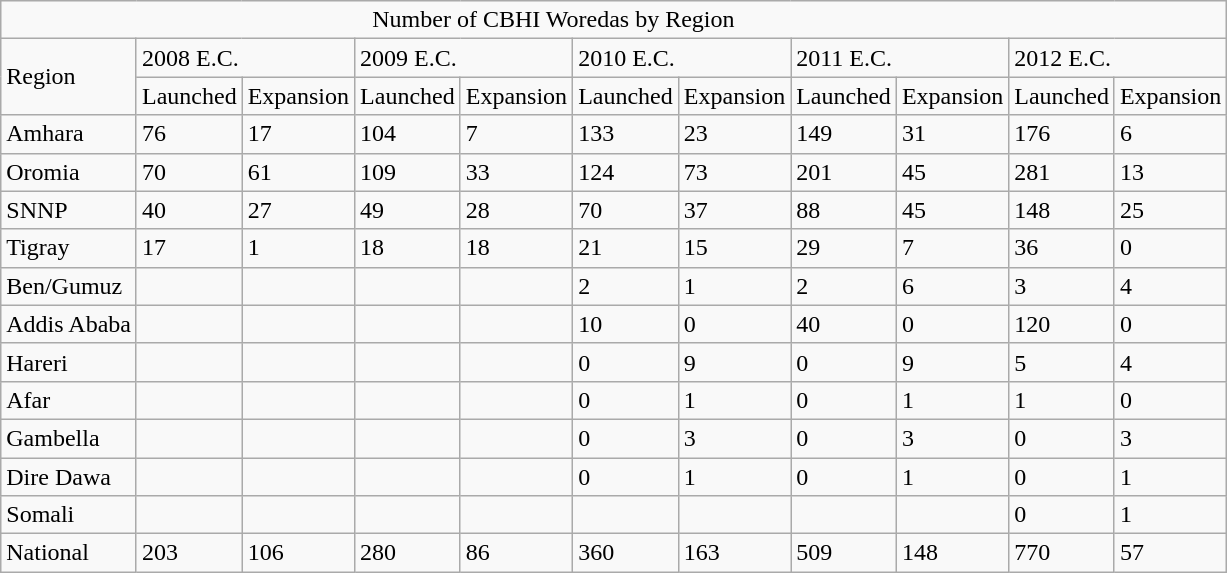<table class="wikitable">
<tr>
<td colspan="11">                                                             Number of CBHI Woredas by Region</td>
</tr>
<tr>
<td rowspan="2">Region</td>
<td colspan="2">2008 E.C.</td>
<td colspan="2">2009 E.C.</td>
<td colspan="2">2010 E.C.</td>
<td colspan="2">2011 E.C.</td>
<td colspan="2">2012 E.C.</td>
</tr>
<tr>
<td>Launched</td>
<td>Expansion</td>
<td>Launched</td>
<td>Expansion</td>
<td>Launched</td>
<td>Expansion</td>
<td>Launched</td>
<td>Expansion</td>
<td>Launched</td>
<td>Expansion</td>
</tr>
<tr>
<td>Amhara</td>
<td>76</td>
<td>17</td>
<td>104</td>
<td>7</td>
<td>133</td>
<td>23</td>
<td>149</td>
<td>31</td>
<td>176</td>
<td>6</td>
</tr>
<tr>
<td>Oromia</td>
<td>70</td>
<td>61</td>
<td>109</td>
<td>33</td>
<td>124</td>
<td>73</td>
<td>201</td>
<td>45</td>
<td>281</td>
<td>13</td>
</tr>
<tr>
<td>SNNP</td>
<td>40</td>
<td>27</td>
<td>49</td>
<td>28</td>
<td>70</td>
<td>37</td>
<td>88</td>
<td>45</td>
<td>148</td>
<td>25</td>
</tr>
<tr>
<td>Tigray</td>
<td>17</td>
<td>1</td>
<td>18</td>
<td>18</td>
<td>21</td>
<td>15</td>
<td>29</td>
<td>7</td>
<td>36</td>
<td>0</td>
</tr>
<tr>
<td>Ben/Gumuz</td>
<td></td>
<td></td>
<td></td>
<td></td>
<td>2</td>
<td>1</td>
<td>2</td>
<td>6</td>
<td>3</td>
<td>4</td>
</tr>
<tr>
<td>Addis Ababa</td>
<td></td>
<td></td>
<td></td>
<td></td>
<td>10</td>
<td>0</td>
<td>40</td>
<td>0</td>
<td>120</td>
<td>0</td>
</tr>
<tr>
<td>Hareri</td>
<td></td>
<td></td>
<td></td>
<td></td>
<td>0</td>
<td>9</td>
<td>0</td>
<td>9</td>
<td>5</td>
<td>4</td>
</tr>
<tr>
<td>Afar</td>
<td></td>
<td></td>
<td></td>
<td></td>
<td>0</td>
<td>1</td>
<td>0</td>
<td>1</td>
<td>1</td>
<td>0</td>
</tr>
<tr>
<td>Gambella</td>
<td></td>
<td></td>
<td></td>
<td></td>
<td>0</td>
<td>3</td>
<td>0</td>
<td>3</td>
<td>0</td>
<td>3</td>
</tr>
<tr>
<td>Dire Dawa</td>
<td></td>
<td></td>
<td></td>
<td></td>
<td>0</td>
<td>1</td>
<td>0</td>
<td>1</td>
<td>0</td>
<td>1</td>
</tr>
<tr>
<td>Somali</td>
<td></td>
<td></td>
<td></td>
<td></td>
<td></td>
<td></td>
<td></td>
<td></td>
<td>0</td>
<td>1</td>
</tr>
<tr>
<td>National</td>
<td>203</td>
<td>106</td>
<td>280</td>
<td>86</td>
<td>360</td>
<td>163</td>
<td>509</td>
<td>148</td>
<td>770</td>
<td>57</td>
</tr>
</table>
